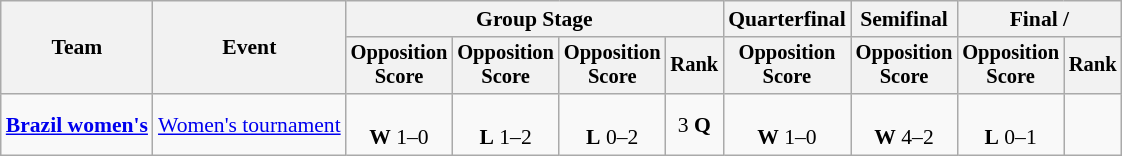<table class="wikitable" style="font-size:90%">
<tr>
<th rowspan=2>Team</th>
<th rowspan=2>Event</th>
<th colspan=4>Group Stage</th>
<th>Quarterfinal</th>
<th>Semifinal</th>
<th colspan=2>Final / </th>
</tr>
<tr style="font-size:95%">
<th>Opposition<br>Score</th>
<th>Opposition<br>Score</th>
<th>Opposition<br>Score</th>
<th>Rank</th>
<th>Opposition<br>Score</th>
<th>Opposition<br>Score</th>
<th>Opposition<br>Score</th>
<th>Rank</th>
</tr>
<tr align=center>
<td align=left><strong><a href='#'>Brazil women's</a></strong></td>
<td align=left><a href='#'>Women's tournament</a></td>
<td><br><strong>W</strong> 1–0</td>
<td><br><strong>L</strong> 1–2</td>
<td><br><strong>L</strong> 0–2</td>
<td>3 <strong>Q</strong></td>
<td><br><strong>W</strong> 1–0</td>
<td><br><strong>W</strong> 4–2</td>
<td><br><strong>L</strong> 0–1</td>
<td></td>
</tr>
</table>
